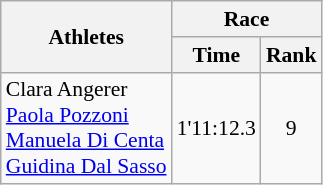<table class="wikitable" border="1" style="font-size:90%">
<tr>
<th rowspan=2>Athletes</th>
<th colspan=2>Race</th>
</tr>
<tr>
<th>Time</th>
<th>Rank</th>
</tr>
<tr>
<td>Clara Angerer<br><a href='#'>Paola Pozzoni</a><br><a href='#'>Manuela Di Centa</a><br><a href='#'>Guidina Dal Sasso</a></td>
<td align=center>1'11:12.3</td>
<td align=center>9</td>
</tr>
</table>
